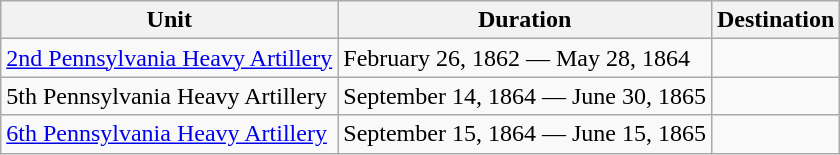<table class="wikitable">
<tr>
<th>Unit</th>
<th>Duration</th>
<th>Destination</th>
</tr>
<tr>
<td><a href='#'>2nd Pennsylvania Heavy Artillery</a></td>
<td>February 26, 1862 — May 28, 1864</td>
<td></td>
</tr>
<tr>
<td>5th Pennsylvania Heavy Artillery</td>
<td>September 14, 1864 — June 30, 1865</td>
<td></td>
</tr>
<tr>
<td><a href='#'>6th Pennsylvania Heavy Artillery</a></td>
<td>September 15, 1864 — June 15, 1865</td>
<td></td>
</tr>
</table>
